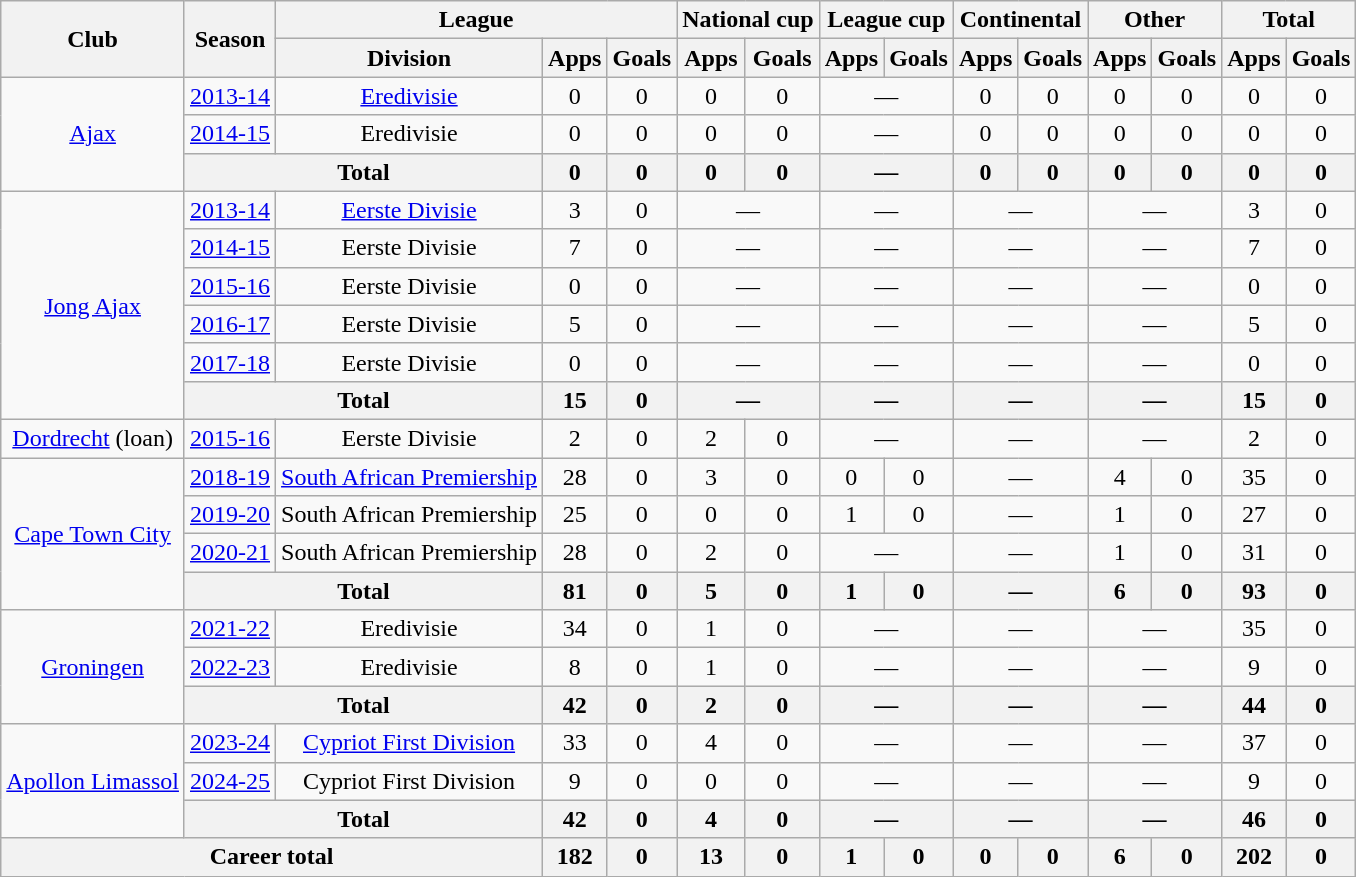<table class="wikitable" style="text-align: center">
<tr>
<th rowspan="2">Club</th>
<th rowspan="2">Season</th>
<th colspan="3">League</th>
<th colspan="2">National cup</th>
<th colspan="2">League cup</th>
<th colspan="2">Continental</th>
<th colspan="2">Other</th>
<th colspan="2">Total</th>
</tr>
<tr>
<th>Division</th>
<th>Apps</th>
<th>Goals</th>
<th>Apps</th>
<th>Goals</th>
<th>Apps</th>
<th>Goals</th>
<th>Apps</th>
<th>Goals</th>
<th>Apps</th>
<th>Goals</th>
<th>Apps</th>
<th>Goals</th>
</tr>
<tr>
<td rowspan="3"><a href='#'>Ajax</a></td>
<td><a href='#'>2013-14</a></td>
<td><a href='#'>Eredivisie</a></td>
<td>0</td>
<td>0</td>
<td>0</td>
<td>0</td>
<td colspan="2">—</td>
<td>0</td>
<td>0</td>
<td>0</td>
<td>0</td>
<td>0</td>
<td>0</td>
</tr>
<tr>
<td><a href='#'>2014-15</a></td>
<td>Eredivisie</td>
<td>0</td>
<td>0</td>
<td>0</td>
<td>0</td>
<td colspan="2">—</td>
<td>0</td>
<td>0</td>
<td>0</td>
<td>0</td>
<td>0</td>
<td>0</td>
</tr>
<tr>
<th colspan="2">Total</th>
<th>0</th>
<th>0</th>
<th>0</th>
<th>0</th>
<th colspan="2">—</th>
<th>0</th>
<th>0</th>
<th>0</th>
<th>0</th>
<th>0</th>
<th>0</th>
</tr>
<tr>
<td rowspan="6"><a href='#'>Jong Ajax</a></td>
<td><a href='#'>2013-14</a></td>
<td><a href='#'>Eerste Divisie</a></td>
<td>3</td>
<td>0</td>
<td colspan="2">—</td>
<td colspan="2">—</td>
<td colspan="2">—</td>
<td colspan="2">—</td>
<td>3</td>
<td>0</td>
</tr>
<tr>
<td><a href='#'>2014-15</a></td>
<td>Eerste Divisie</td>
<td>7</td>
<td>0</td>
<td colspan="2">—</td>
<td colspan="2">—</td>
<td colspan="2">—</td>
<td colspan="2">—</td>
<td>7</td>
<td>0</td>
</tr>
<tr>
<td><a href='#'>2015-16</a></td>
<td>Eerste Divisie</td>
<td>0</td>
<td>0</td>
<td colspan="2">—</td>
<td colspan="2">—</td>
<td colspan="2">—</td>
<td colspan="2">—</td>
<td>0</td>
<td>0</td>
</tr>
<tr>
<td><a href='#'>2016-17</a></td>
<td>Eerste Divisie</td>
<td>5</td>
<td>0</td>
<td colspan="2">—</td>
<td colspan="2">—</td>
<td colspan="2">—</td>
<td colspan="2">—</td>
<td>5</td>
<td>0</td>
</tr>
<tr>
<td><a href='#'>2017-18</a></td>
<td>Eerste Divisie</td>
<td>0</td>
<td>0</td>
<td colspan="2">—</td>
<td colspan="2">—</td>
<td colspan="2">—</td>
<td colspan="2">—</td>
<td>0</td>
<td>0</td>
</tr>
<tr>
<th colspan="2">Total</th>
<th>15</th>
<th>0</th>
<th colspan="2">—</th>
<th colspan="2">—</th>
<th colspan="2">—</th>
<th colspan="2">—</th>
<th>15</th>
<th>0</th>
</tr>
<tr>
<td><a href='#'>Dordrecht</a> (loan)</td>
<td><a href='#'>2015-16</a></td>
<td>Eerste Divisie</td>
<td>2</td>
<td>0</td>
<td>2</td>
<td>0</td>
<td colspan="2">—</td>
<td colspan="2">—</td>
<td colspan="2">—</td>
<td>2</td>
<td>0</td>
</tr>
<tr>
<td rowspan="4"><a href='#'>Cape Town City</a></td>
<td><a href='#'>2018-19</a></td>
<td><a href='#'>South African Premiership</a></td>
<td>28</td>
<td>0</td>
<td>3</td>
<td>0</td>
<td>0</td>
<td>0</td>
<td colspan="2">—</td>
<td>4</td>
<td>0</td>
<td>35</td>
<td>0</td>
</tr>
<tr>
<td><a href='#'>2019-20</a></td>
<td>South African Premiership</td>
<td>25</td>
<td>0</td>
<td>0</td>
<td>0</td>
<td>1</td>
<td>0</td>
<td colspan="2">—</td>
<td>1</td>
<td>0</td>
<td>27</td>
<td>0</td>
</tr>
<tr>
<td><a href='#'>2020-21</a></td>
<td>South African Premiership</td>
<td>28</td>
<td>0</td>
<td>2</td>
<td>0</td>
<td colspan="2">—</td>
<td colspan="2">—</td>
<td>1</td>
<td>0</td>
<td>31</td>
<td>0</td>
</tr>
<tr>
<th colspan="2">Total</th>
<th>81</th>
<th>0</th>
<th>5</th>
<th>0</th>
<th>1</th>
<th>0</th>
<th colspan="2">—</th>
<th>6</th>
<th>0</th>
<th>93</th>
<th>0</th>
</tr>
<tr>
<td rowspan="3"><a href='#'>Groningen</a></td>
<td><a href='#'>2021-22</a></td>
<td>Eredivisie</td>
<td>34</td>
<td>0</td>
<td>1</td>
<td>0</td>
<td colspan="2">—</td>
<td colspan="2">—</td>
<td colspan="2">—</td>
<td>35</td>
<td>0</td>
</tr>
<tr>
<td><a href='#'>2022-23</a></td>
<td>Eredivisie</td>
<td>8</td>
<td>0</td>
<td>1</td>
<td>0</td>
<td colspan="2">—</td>
<td colspan="2">—</td>
<td colspan="2">—</td>
<td>9</td>
<td>0</td>
</tr>
<tr>
<th colspan="2">Total</th>
<th>42</th>
<th>0</th>
<th>2</th>
<th>0</th>
<th colspan="2">—</th>
<th colspan="2">—</th>
<th colspan="2">—</th>
<th>44</th>
<th>0</th>
</tr>
<tr>
<td rowspan="3"><a href='#'>Apollon Limassol</a></td>
<td><a href='#'>2023-24</a></td>
<td><a href='#'>Cypriot First Division</a></td>
<td>33</td>
<td>0</td>
<td>4</td>
<td>0</td>
<td colspan="2">—</td>
<td colspan="2">—</td>
<td colspan="2">—</td>
<td>37</td>
<td>0</td>
</tr>
<tr>
<td><a href='#'>2024-25</a></td>
<td>Cypriot First Division</td>
<td>9</td>
<td>0</td>
<td>0</td>
<td>0</td>
<td colspan="2">—</td>
<td colspan="2">—</td>
<td colspan="2">—</td>
<td>9</td>
<td>0</td>
</tr>
<tr>
<th colspan="2">Total</th>
<th>42</th>
<th>0</th>
<th>4</th>
<th>0</th>
<th colspan="2">—</th>
<th colspan="2">—</th>
<th colspan="2">—</th>
<th>46</th>
<th>0</th>
</tr>
<tr>
<th colspan="3">Career total</th>
<th>182</th>
<th>0</th>
<th>13</th>
<th>0</th>
<th>1</th>
<th>0</th>
<th>0</th>
<th>0</th>
<th>6</th>
<th>0</th>
<th>202</th>
<th>0</th>
</tr>
</table>
